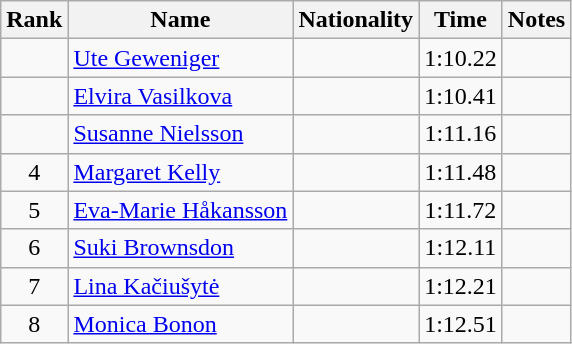<table class="wikitable sortable" style="text-align:center">
<tr>
<th>Rank</th>
<th>Name</th>
<th>Nationality</th>
<th>Time</th>
<th>Notes</th>
</tr>
<tr>
<td></td>
<td align=left><a href='#'>Ute Geweniger</a></td>
<td align=left></td>
<td>1:10.22</td>
<td></td>
</tr>
<tr>
<td></td>
<td align=left><a href='#'>Elvira Vasilkova</a></td>
<td align=left></td>
<td>1:10.41</td>
<td></td>
</tr>
<tr>
<td></td>
<td align=left><a href='#'>Susanne Nielsson</a></td>
<td align=left></td>
<td>1:11.16</td>
<td></td>
</tr>
<tr>
<td>4</td>
<td align=left><a href='#'>Margaret Kelly</a></td>
<td align=left></td>
<td>1:11.48</td>
<td></td>
</tr>
<tr>
<td>5</td>
<td align=left><a href='#'>Eva-Marie Håkansson</a></td>
<td align=left></td>
<td>1:11.72</td>
<td></td>
</tr>
<tr>
<td>6</td>
<td align=left><a href='#'>Suki Brownsdon</a></td>
<td align=left></td>
<td>1:12.11</td>
<td></td>
</tr>
<tr>
<td>7</td>
<td align=left><a href='#'>Lina Kačiušytė</a></td>
<td align=left></td>
<td>1:12.21</td>
<td></td>
</tr>
<tr>
<td>8</td>
<td align=left><a href='#'>Monica Bonon</a></td>
<td align=left></td>
<td>1:12.51</td>
<td></td>
</tr>
</table>
